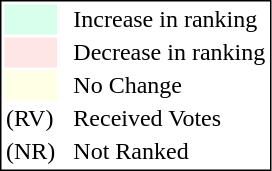<table style="border:1px solid black;">
<tr>
<td style="background:#D8FFEB; width:20px;"></td>
<td> </td>
<td>Increase in ranking</td>
</tr>
<tr>
<td style="background:#FFE6E6; width:20px;"></td>
<td> </td>
<td>Decrease in ranking</td>
</tr>
<tr>
<td style="background:#FFFFE6; width:20px;"></td>
<td> </td>
<td>No Change</td>
</tr>
<tr>
<td>(RV)</td>
<td> </td>
<td>Received Votes</td>
</tr>
<tr>
<td>(NR)</td>
<td> </td>
<td>Not Ranked</td>
</tr>
</table>
